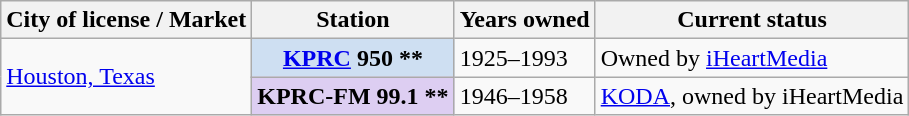<table class="wikitable">
<tr>
<th>City of license / Market</th>
<th>Station</th>
<th>Years owned</th>
<th>Current status</th>
</tr>
<tr>
<td rowspan="2"><a href='#'>Houston, Texas</a></td>
<th style="background: #cedff2;"><a href='#'>KPRC</a> 950 **</th>
<td>1925–1993</td>
<td>Owned by <a href='#'>iHeartMedia</a></td>
</tr>
<tr>
<th style="background: #ddcef2;">KPRC-FM 99.1 **</th>
<td>1946–1958</td>
<td><a href='#'>KODA</a>, owned by iHeartMedia</td>
</tr>
</table>
